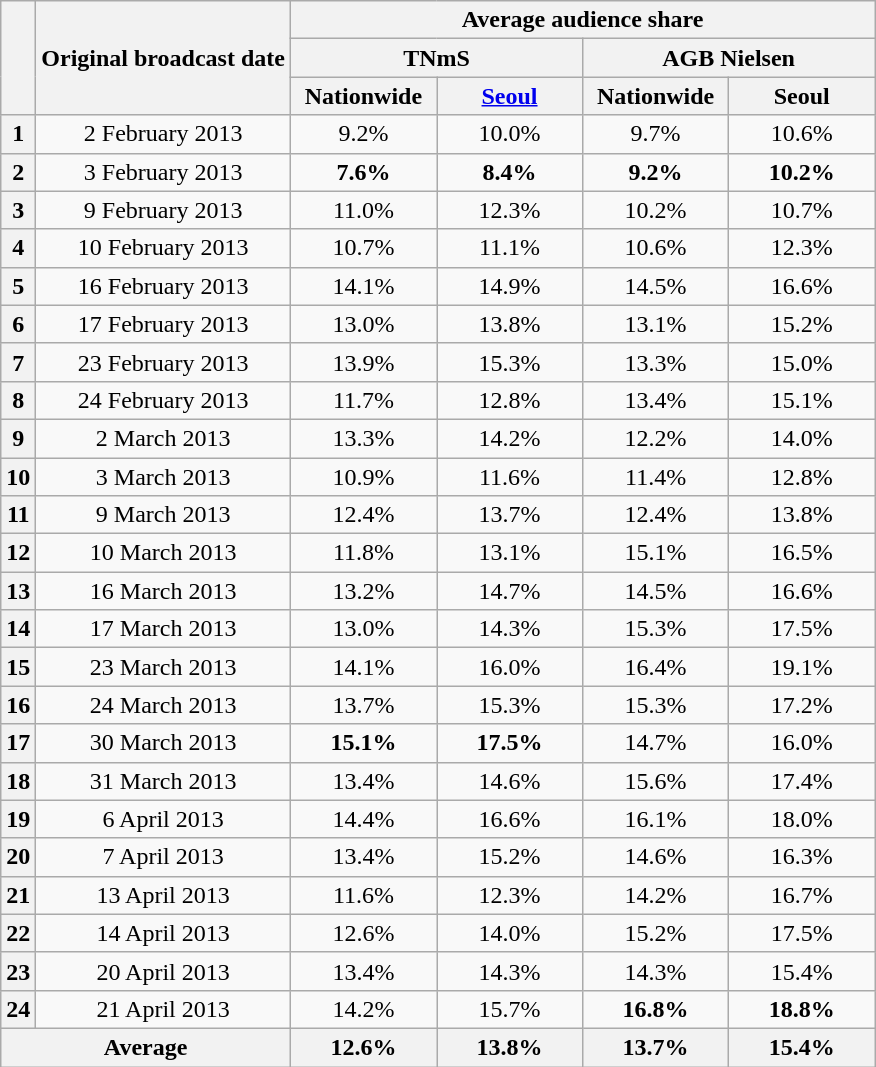<table class=wikitable style="text-align:center">
<tr>
<th rowspan="3"></th>
<th rowspan="3">Original broadcast date</th>
<th colspan="4">Average audience share</th>
</tr>
<tr>
<th colspan="2">TNmS</th>
<th colspan="2">AGB Nielsen</th>
</tr>
<tr>
<th width=90>Nationwide</th>
<th width=90><a href='#'>Seoul</a></th>
<th width=90>Nationwide</th>
<th width=90>Seoul</th>
</tr>
<tr>
<th>1</th>
<td>2 February 2013</td>
<td>9.2%</td>
<td>10.0%</td>
<td>9.7%</td>
<td>10.6%</td>
</tr>
<tr>
<th>2</th>
<td>3 February 2013</td>
<td><span><strong>7.6%</strong></span></td>
<td><span><strong>8.4%</strong></span></td>
<td><span><strong>9.2%</strong></span></td>
<td><span><strong>10.2%</strong></span></td>
</tr>
<tr>
<th>3</th>
<td>9 February 2013</td>
<td>11.0%</td>
<td>12.3%</td>
<td>10.2%</td>
<td>10.7%</td>
</tr>
<tr>
<th>4</th>
<td>10 February 2013</td>
<td>10.7%</td>
<td>11.1%</td>
<td>10.6%</td>
<td>12.3%</td>
</tr>
<tr>
<th>5</th>
<td>16 February 2013</td>
<td>14.1%</td>
<td>14.9%</td>
<td>14.5%</td>
<td>16.6%</td>
</tr>
<tr>
<th>6</th>
<td>17 February 2013</td>
<td>13.0%</td>
<td>13.8%</td>
<td>13.1%</td>
<td>15.2%</td>
</tr>
<tr>
<th>7</th>
<td>23 February 2013</td>
<td>13.9%</td>
<td>15.3%</td>
<td>13.3%</td>
<td>15.0%</td>
</tr>
<tr>
<th>8</th>
<td>24 February 2013</td>
<td>11.7%</td>
<td>12.8%</td>
<td>13.4%</td>
<td>15.1%</td>
</tr>
<tr>
<th>9</th>
<td>2 March 2013</td>
<td>13.3%</td>
<td>14.2%</td>
<td>12.2%</td>
<td>14.0%</td>
</tr>
<tr>
<th>10</th>
<td>3 March 2013</td>
<td>10.9%</td>
<td>11.6%</td>
<td>11.4%</td>
<td>12.8%</td>
</tr>
<tr>
<th>11</th>
<td>9 March 2013</td>
<td>12.4%</td>
<td>13.7%</td>
<td>12.4%</td>
<td>13.8%</td>
</tr>
<tr>
<th>12</th>
<td>10 March 2013</td>
<td>11.8%</td>
<td>13.1%</td>
<td>15.1%</td>
<td>16.5%</td>
</tr>
<tr>
<th>13</th>
<td>16 March 2013</td>
<td>13.2%</td>
<td>14.7%</td>
<td>14.5%</td>
<td>16.6%</td>
</tr>
<tr>
<th>14</th>
<td>17 March 2013</td>
<td>13.0%</td>
<td>14.3%</td>
<td>15.3%</td>
<td>17.5%</td>
</tr>
<tr>
<th>15</th>
<td>23 March 2013</td>
<td>14.1%</td>
<td>16.0%</td>
<td>16.4%</td>
<td>19.1%</td>
</tr>
<tr>
<th>16</th>
<td>24 March 2013</td>
<td>13.7%</td>
<td>15.3%</td>
<td>15.3%</td>
<td>17.2%</td>
</tr>
<tr>
<th>17</th>
<td>30 March 2013</td>
<td><span><strong>15.1%</strong></span></td>
<td><span><strong>17.5%</strong></span></td>
<td>14.7%</td>
<td>16.0%</td>
</tr>
<tr>
<th>18</th>
<td>31 March 2013</td>
<td>13.4%</td>
<td>14.6%</td>
<td>15.6%</td>
<td>17.4%</td>
</tr>
<tr>
<th>19</th>
<td>6 April 2013</td>
<td>14.4%</td>
<td>16.6%</td>
<td>16.1%</td>
<td>18.0%</td>
</tr>
<tr>
<th>20</th>
<td>7 April 2013</td>
<td>13.4%</td>
<td>15.2%</td>
<td>14.6%</td>
<td>16.3%</td>
</tr>
<tr>
<th>21</th>
<td>13 April 2013</td>
<td>11.6%</td>
<td>12.3%</td>
<td>14.2%</td>
<td>16.7%</td>
</tr>
<tr>
<th>22</th>
<td>14 April 2013</td>
<td>12.6%</td>
<td>14.0%</td>
<td>15.2%</td>
<td>17.5%</td>
</tr>
<tr>
<th>23</th>
<td>20 April 2013</td>
<td>13.4%</td>
<td>14.3%</td>
<td>14.3%</td>
<td>15.4%</td>
</tr>
<tr>
<th>24</th>
<td>21 April 2013</td>
<td>14.2%</td>
<td>15.7%</td>
<td><span><strong>16.8%</strong></span></td>
<td><span><strong>18.8%</strong></span></td>
</tr>
<tr>
<th colspan=2>Average</th>
<th>12.6%</th>
<th>13.8%</th>
<th>13.7%</th>
<th>15.4%</th>
</tr>
</table>
